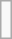<table class="wikitable mw-collapsible mw-collapsed">
<tr>
<td><br>







</td>
</tr>
</table>
